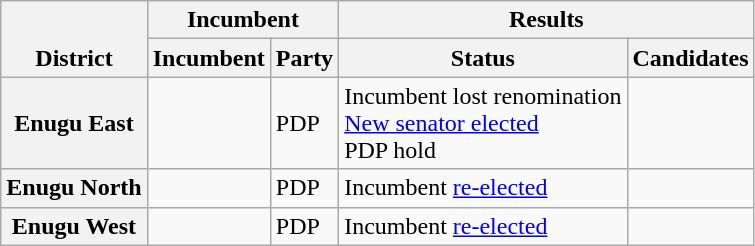<table class="wikitable sortable">
<tr valign=bottom>
<th rowspan=2>District</th>
<th colspan=2>Incumbent</th>
<th colspan=2>Results</th>
</tr>
<tr valign=bottom>
<th>Incumbent</th>
<th>Party</th>
<th>Status</th>
<th>Candidates</th>
</tr>
<tr>
<th>Enugu East</th>
<td></td>
<td>PDP</td>
<td>Incumbent lost renomination<br><a href='#'>New senator elected</a><br>PDP hold</td>
<td nowrap></td>
</tr>
<tr>
<th>Enugu North</th>
<td></td>
<td>PDP</td>
<td>Incumbent <a href='#'>re-elected</a></td>
<td nowrap></td>
</tr>
<tr>
<th>Enugu West</th>
<td></td>
<td>PDP</td>
<td>Incumbent <a href='#'>re-elected</a></td>
<td nowrap></td>
</tr>
</table>
